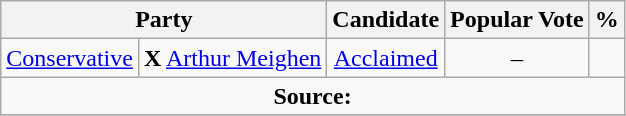<table class="wikitable">
<tr>
<th colspan="2">Party</th>
<th>Candidate</th>
<th>Popular Vote</th>
<th>%</th>
</tr>
<tr>
<td><a href='#'>Conservative</a></td>
<td> <strong>X</strong> <a href='#'>Arthur Meighen</a></td>
<td align=center><a href='#'>Acclaimed</a></td>
<td align=center>–</td>
</tr>
<tr>
<td align="center" colspan=5><strong>Source:</strong> </td>
</tr>
<tr>
</tr>
</table>
